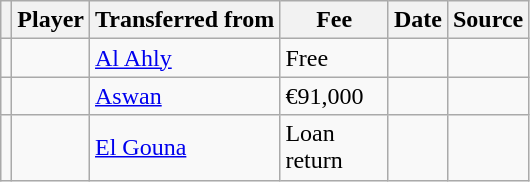<table class="wikitable plainrowheaders sortable">
<tr>
<th></th>
<th scope="col">Player</th>
<th>Transferred from</th>
<th style="width: 65px;">Fee</th>
<th scope="col">Date</th>
<th scope="col">Source</th>
</tr>
<tr>
<td align="center"></td>
<td></td>
<td> <a href='#'>Al Ahly</a></td>
<td>Free</td>
<td></td>
<td></td>
</tr>
<tr>
<td align="center"></td>
<td></td>
<td> <a href='#'>Aswan</a></td>
<td>€91,000</td>
<td></td>
<td></td>
</tr>
<tr>
<td align="center"></td>
<td></td>
<td> <a href='#'>El Gouna</a></td>
<td>Loan return</td>
<td></td>
<td></td>
</tr>
</table>
